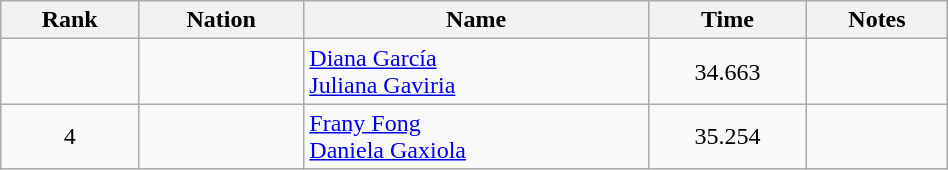<table class="wikitable sortable" style="text-align:center"  width=50%>
<tr>
<th>Rank</th>
<th>Nation</th>
<th>Name</th>
<th>Time</th>
<th>Notes</th>
</tr>
<tr>
<td></td>
<td align=left></td>
<td align=left><a href='#'>Diana García</a><br><a href='#'>Juliana Gaviria</a></td>
<td>34.663</td>
<td></td>
</tr>
<tr>
<td>4</td>
<td align=left></td>
<td align=left><a href='#'>Frany Fong</a><br><a href='#'>Daniela Gaxiola</a></td>
<td>35.254</td>
<td></td>
</tr>
</table>
